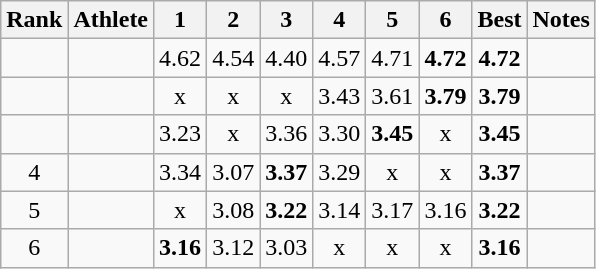<table class="wikitable sortable" style="text-align:center">
<tr>
<th>Rank</th>
<th>Athlete</th>
<th>1</th>
<th>2</th>
<th>3</th>
<th>4</th>
<th>5</th>
<th>6</th>
<th>Best</th>
<th>Notes</th>
</tr>
<tr>
<td></td>
<td style="text-align:left"></td>
<td>4.62</td>
<td>4.54</td>
<td>4.40</td>
<td>4.57</td>
<td>4.71</td>
<td><strong>4.72</strong></td>
<td><strong>4.72</strong></td>
<td></td>
</tr>
<tr>
<td></td>
<td style="text-align:left"></td>
<td>x</td>
<td>x</td>
<td>x</td>
<td>3.43</td>
<td>3.61</td>
<td><strong>3.79</strong></td>
<td><strong>3.79</strong></td>
<td></td>
</tr>
<tr>
<td></td>
<td style="text-align:left"></td>
<td>3.23</td>
<td>x</td>
<td>3.36</td>
<td>3.30</td>
<td><strong>3.45</strong></td>
<td>x</td>
<td><strong>3.45</strong></td>
<td></td>
</tr>
<tr>
<td>4</td>
<td style="text-align:left"></td>
<td>3.34</td>
<td>3.07</td>
<td><strong>3.37</strong></td>
<td>3.29</td>
<td>x</td>
<td>x</td>
<td><strong>3.37</strong></td>
<td></td>
</tr>
<tr>
<td>5</td>
<td style="text-align:left"></td>
<td>x</td>
<td>3.08</td>
<td><strong>3.22</strong></td>
<td>3.14</td>
<td>3.17</td>
<td>3.16</td>
<td><strong>3.22</strong></td>
<td></td>
</tr>
<tr>
<td>6</td>
<td style="text-align:left"></td>
<td><strong>3.16</strong></td>
<td>3.12</td>
<td>3.03</td>
<td>x</td>
<td>x</td>
<td>x</td>
<td><strong>3.16</strong></td>
<td></td>
</tr>
</table>
